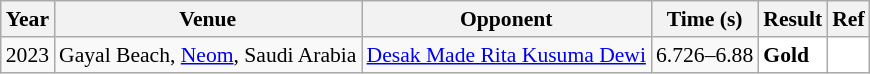<table class="sortable wikitable" style="font-size: 90%;">
<tr>
<th>Year</th>
<th>Venue</th>
<th>Opponent</th>
<th>Time (s)</th>
<th>Result</th>
<th>Ref</th>
</tr>
<tr>
<td align="center">2023</td>
<td align="left">Gayal Beach, <a href='#'>Neom</a>, Saudi Arabia</td>
<td align="left"> <a href='#'>Desak Made Rita Kusuma Dewi</a></td>
<td align="left">6.726–6.88</td>
<td style="text-align:left; background:white"> <strong>Gold</strong></td>
<td style="text-align:center; background:white"></td>
</tr>
</table>
